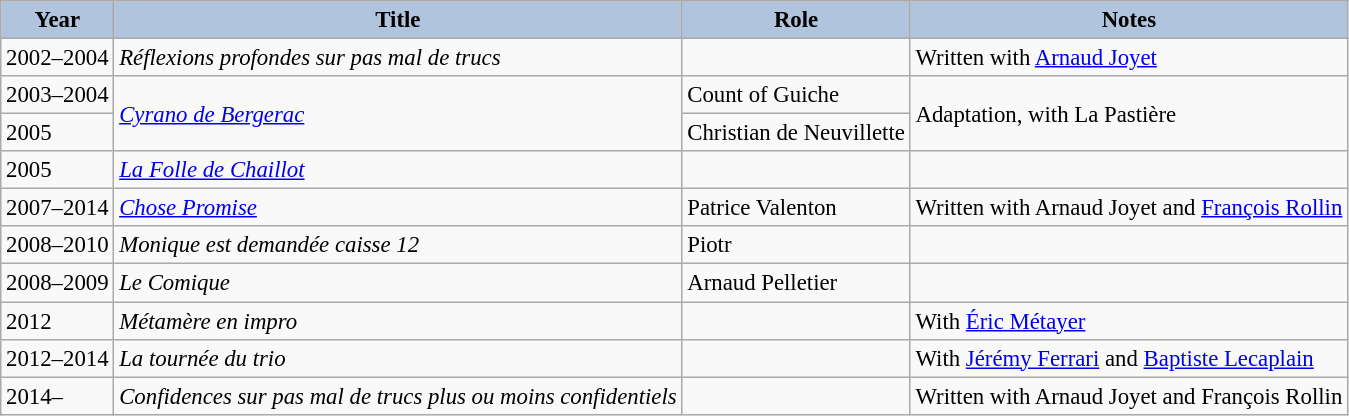<table class="wikitable" style="font-size: 95%;">
<tr>
<th style="background:#B0C4DE;">Year</th>
<th style="background:#B0C4DE;">Title</th>
<th style="background:#B0C4DE;">Role</th>
<th style="background:#B0C4DE;">Notes</th>
</tr>
<tr>
<td>2002–2004</td>
<td><em>Réflexions profondes sur pas mal de trucs</em></td>
<td></td>
<td>Written with <a href='#'>Arnaud Joyet</a></td>
</tr>
<tr>
<td>2003–2004</td>
<td rowspan="2"><em><a href='#'>Cyrano de Bergerac</a></em></td>
<td>Count of Guiche</td>
<td rowspan="2">Adaptation, with La Pastière</td>
</tr>
<tr>
<td>2005</td>
<td>Christian de Neuvillette</td>
</tr>
<tr>
<td>2005</td>
<td><em><a href='#'>La Folle de Chaillot</a></em></td>
<td></td>
<td></td>
</tr>
<tr>
<td>2007–2014</td>
<td><em><a href='#'>Chose Promise</a></em></td>
<td>Patrice Valenton</td>
<td>Written with Arnaud Joyet and <a href='#'>François Rollin</a></td>
</tr>
<tr>
<td>2008–2010</td>
<td><em>Monique est demandée caisse 12</em></td>
<td>Piotr</td>
<td></td>
</tr>
<tr>
<td>2008–2009</td>
<td><em>Le Comique</em></td>
<td>Arnaud Pelletier</td>
<td></td>
</tr>
<tr>
<td>2012</td>
<td><em>Métamère en impro</em></td>
<td></td>
<td>With <a href='#'>Éric Métayer</a></td>
</tr>
<tr>
<td>2012–2014</td>
<td><em>La tournée du trio</em></td>
<td></td>
<td>With <a href='#'>Jérémy Ferrari</a> and <a href='#'>Baptiste Lecaplain</a></td>
</tr>
<tr>
<td>2014–</td>
<td><em>Confidences sur pas mal de trucs plus ou moins confidentiels</em></td>
<td></td>
<td>Written with Arnaud Joyet and François Rollin</td>
</tr>
</table>
